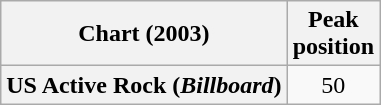<table class="wikitable sortable plainrowheaders">
<tr>
<th>Chart (2003)</th>
<th>Peak<br>position</th>
</tr>
<tr>
<th scope="row">US Active Rock (<em>Billboard</em>)</th>
<td style="text-align:center;">50</td>
</tr>
</table>
